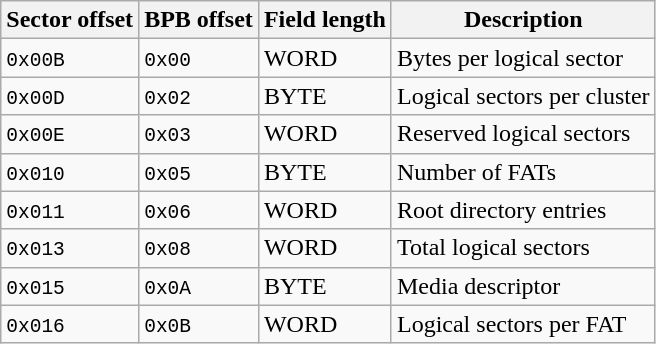<table class="wikitable">
<tr>
<th>Sector offset</th>
<th>BPB offset</th>
<th>Field length</th>
<th>Description</th>
</tr>
<tr>
<td><code>0x00B</code></td>
<td><code>0x00</code></td>
<td>WORD</td>
<td>Bytes per logical sector</td>
</tr>
<tr>
<td><code>0x00D</code></td>
<td><code>0x02</code></td>
<td>BYTE</td>
<td>Logical sectors per cluster</td>
</tr>
<tr>
<td><code>0x00E</code></td>
<td><code>0x03</code></td>
<td>WORD</td>
<td>Reserved logical sectors</td>
</tr>
<tr>
<td><code>0x010</code></td>
<td><code>0x05</code></td>
<td>BYTE</td>
<td>Number of FATs</td>
</tr>
<tr>
<td><code>0x011</code></td>
<td><code>0x06</code></td>
<td>WORD</td>
<td>Root directory entries</td>
</tr>
<tr>
<td><code>0x013</code></td>
<td><code>0x08</code></td>
<td>WORD</td>
<td>Total logical sectors</td>
</tr>
<tr>
<td><code>0x015</code></td>
<td><code>0x0A</code></td>
<td>BYTE</td>
<td>Media descriptor</td>
</tr>
<tr>
<td><code>0x016</code></td>
<td><code>0x0B</code></td>
<td>WORD</td>
<td>Logical sectors per FAT</td>
</tr>
</table>
